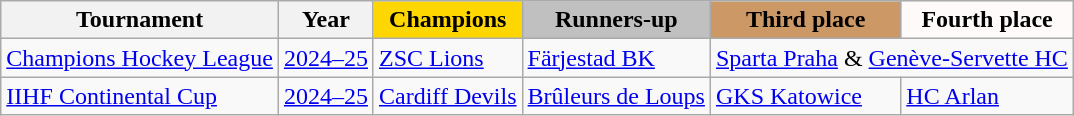<table class="wikitable">
<tr>
<th>Tournament</th>
<th>Year</th>
<th style="background-color:gold;">Champions</th>
<th style="background-color:silver;">Runners-up</th>
<th style="background-color:#c96;">Third place</th>
<th style="background-color:snow;">Fourth place</th>
</tr>
<tr>
<td><a href='#'>Champions Hockey League</a></td>
<td><a href='#'>2024–25</a></td>
<td> <a href='#'>ZSC Lions</a></td>
<td> <a href='#'>Färjestad BK</a></td>
<td colspan=2> <a href='#'>Sparta Praha</a> &  <a href='#'>Genève-Servette HC</a></td>
</tr>
<tr>
<td><a href='#'>IIHF Continental Cup</a></td>
<td><a href='#'>2024–25</a></td>
<td> <a href='#'>Cardiff Devils</a></td>
<td> <a href='#'>Brûleurs de Loups</a></td>
<td> <a href='#'>GKS Katowice</a></td>
<td> <a href='#'>HC Arlan</a></td>
</tr>
</table>
